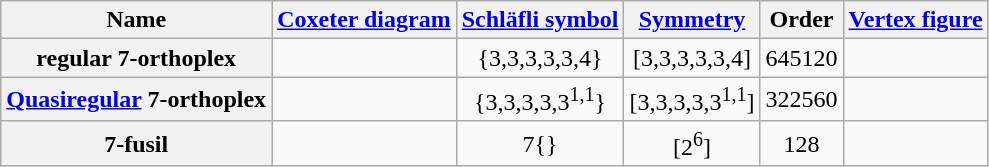<table class=wikitable>
<tr>
<th>Name</th>
<th><a href='#'>Coxeter diagram</a></th>
<th><a href='#'>Schläfli symbol</a></th>
<th><a href='#'>Symmetry</a></th>
<th>Order</th>
<th><a href='#'>Vertex figure</a></th>
</tr>
<tr align=center>
<th>regular 7-orthoplex</th>
<td></td>
<td>{3,3,3,3,3,4}</td>
<td>[3,3,3,3,3,4]</td>
<td>645120</td>
<td></td>
</tr>
<tr align=center>
<th><a href='#'>Quasiregular</a> 7-orthoplex</th>
<td></td>
<td>{3,3,3,3,3<sup>1,1</sup>}</td>
<td>[3,3,3,3,3<sup>1,1</sup>]</td>
<td>322560</td>
<td></td>
</tr>
<tr align=center>
<th>7-fusil</th>
<td></td>
<td>7{}</td>
<td>[2<sup>6</sup>]</td>
<td>128</td>
<td></td>
</tr>
</table>
